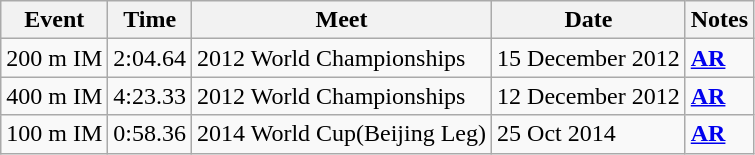<table class="wikitable">
<tr>
<th>Event</th>
<th>Time</th>
<th>Meet</th>
<th>Date</th>
<th>Notes</th>
</tr>
<tr>
<td>200 m IM</td>
<td>2:04.64</td>
<td>2012 World Championships</td>
<td>15 December 2012</td>
<td><strong><a href='#'>AR</a></strong></td>
</tr>
<tr>
<td>400 m IM</td>
<td>4:23.33</td>
<td>2012 World Championships</td>
<td>12 December 2012</td>
<td><strong><a href='#'>AR</a></strong></td>
</tr>
<tr>
<td>100 m IM</td>
<td>0:58.36</td>
<td>2014 World Cup(Beijing Leg)</td>
<td>25 Oct 2014</td>
<td><strong><a href='#'>AR</a></strong></td>
</tr>
</table>
